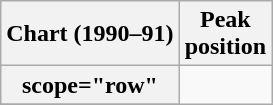<table class="wikitable sortable plainrowheaders" style="text-align:center">
<tr>
<th scope="col">Chart (1990–91)</th>
<th scope="col">Peak<br>position</th>
</tr>
<tr>
<th>scope="row"</th>
</tr>
<tr>
</tr>
</table>
